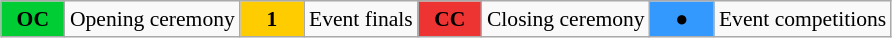<table class="wikitable" style="margin:0.5em auto; font-size:90%; position:relative">
<tr>
<td style="width:2.5em; background:#00cc33; text-align:center"><strong>OC</strong></td>
<td>Opening ceremony</td>
<td style="width:2.5em; background:#ffcc00; text-align:center"><strong>1</strong></td>
<td>Event finals</td>
<td style="width:2.5em; background:#ee3333; text-align:center"><strong>CC</strong></td>
<td>Closing ceremony</td>
<td style="width:2.5em; background:#3399ff; text-align:center">●</td>
<td>Event competitions</td>
</tr>
</table>
